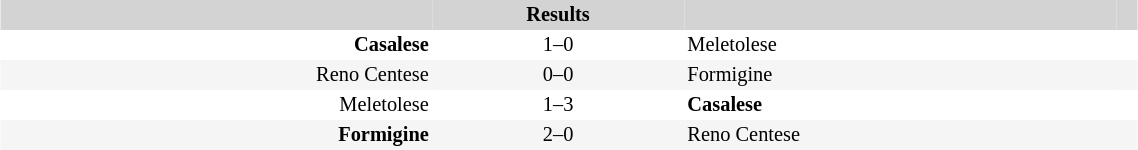<table align=center style="font-size: 85%; border-collapse:collapse" border=0 cellspacing=0 cellpadding=2 width=60%>
<tr bgcolor="D3D3D3">
<th align=right></th>
<th align=center>Results</th>
<th align=left></th>
<th align=center></th>
</tr>
<tr bgcolor=#FFFFFF>
<td align=right><strong>Casalese</strong></td>
<td align=center>1–0</td>
<td>Meletolese</td>
<td align=center></td>
</tr>
<tr bgcolor=#F5F5F5>
<td align=right>Reno Centese</td>
<td align=center>0–0</td>
<td>Formigine</td>
<td align=center></td>
</tr>
<tr bgcolor=#FFFFFF>
<td align=right>Meletolese</td>
<td align=center>1–3</td>
<td><strong>Casalese</strong></td>
<td align=center></td>
</tr>
<tr bgcolor=#F5F5F5>
<td align=right><strong>Formigine</strong></td>
<td align=center>2–0</td>
<td>Reno Centese</td>
<td align=center></td>
</tr>
</table>
